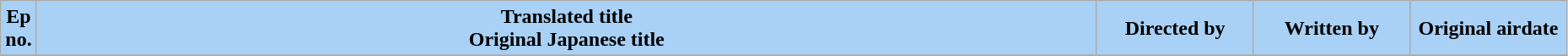<table class="wikitable" width="98%">
<tr>
<th style="background: #A9D0F5" width="1%">Ep no.</th>
<th style="background: #A9D0F5">Translated title<br> Original Japanese title</th>
<th style="background: #A9D0F5" width="10%">Directed by</th>
<th style="background: #A9D0F5" width="10%">Written by</th>
<th style="background: #A9D0F5" width="10%">Original airdate</th>
</tr>
<tr>
</tr>
</table>
